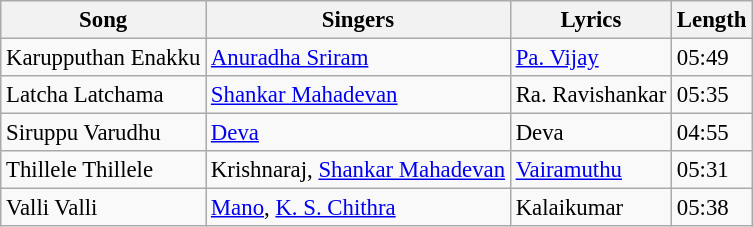<table class="wikitable" style="font-size: 95%;">
<tr>
<th>Song</th>
<th>Singers</th>
<th>Lyrics</th>
<th>Length</th>
</tr>
<tr>
<td>Karupputhan Enakku</td>
<td><a href='#'>Anuradha Sriram</a></td>
<td><a href='#'>Pa. Vijay</a></td>
<td>05:49</td>
</tr>
<tr>
<td>Latcha Latchama</td>
<td><a href='#'>Shankar Mahadevan</a></td>
<td>Ra. Ravishankar</td>
<td>05:35</td>
</tr>
<tr>
<td>Siruppu Varudhu</td>
<td><a href='#'>Deva</a></td>
<td>Deva</td>
<td>04:55</td>
</tr>
<tr>
<td>Thillele Thillele</td>
<td>Krishnaraj, <a href='#'>Shankar Mahadevan</a></td>
<td><a href='#'>Vairamuthu</a></td>
<td>05:31</td>
</tr>
<tr>
<td>Valli Valli</td>
<td><a href='#'>Mano</a>, <a href='#'>K. S. Chithra</a></td>
<td>Kalaikumar</td>
<td>05:38</td>
</tr>
</table>
